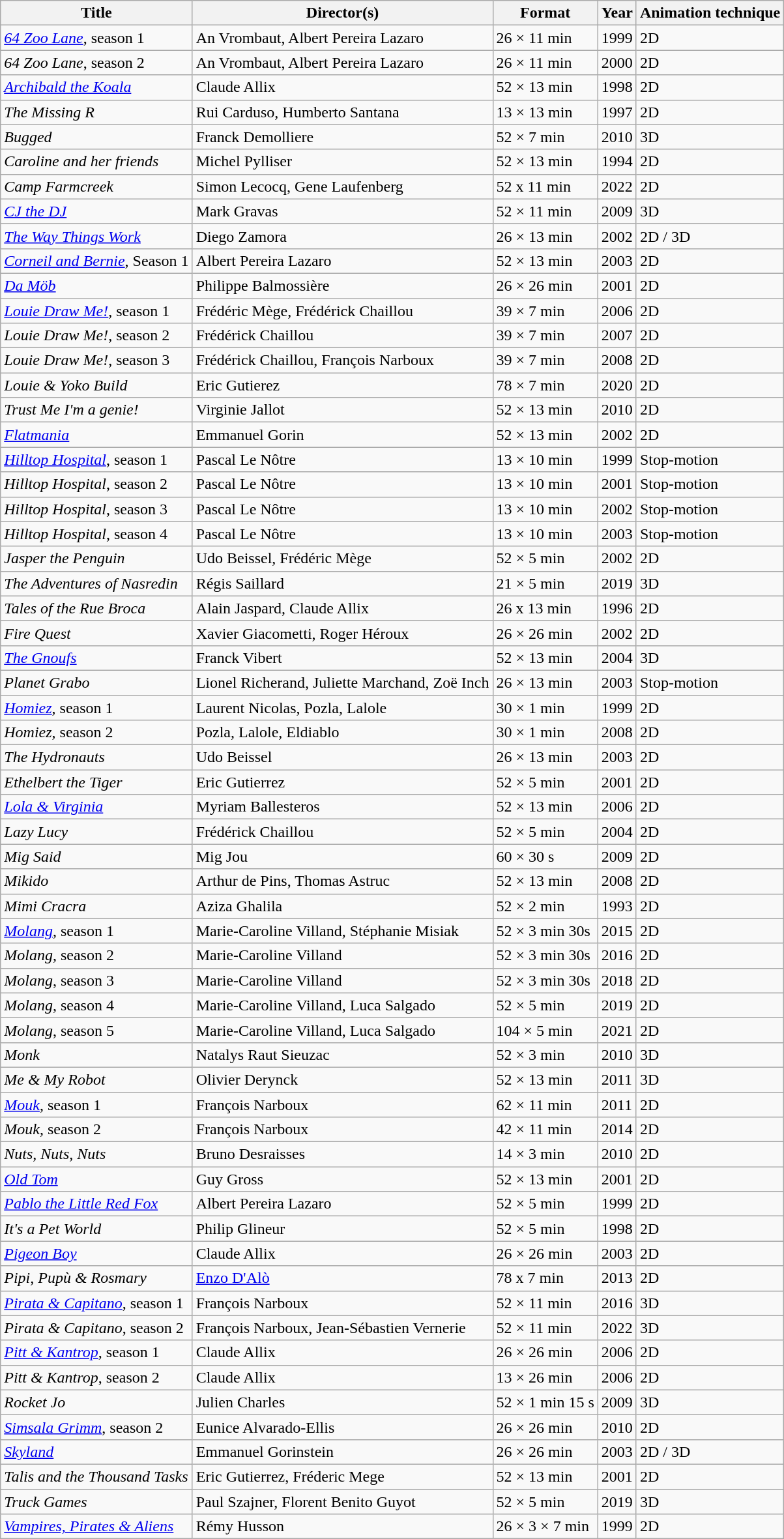<table class="wikitable sortable">
<tr>
<th>Title</th>
<th>Director(s)</th>
<th>Format</th>
<th>Year</th>
<th>Animation technique</th>
</tr>
<tr>
<td><em><a href='#'>64 Zoo Lane</a></em>, season 1</td>
<td>An Vrombaut, Albert Pereira Lazaro</td>
<td>26 × 11 min</td>
<td>1999</td>
<td>2D</td>
</tr>
<tr>
<td><em>64 Zoo Lane</em>, season 2</td>
<td>An Vrombaut, Albert Pereira Lazaro</td>
<td>26 × 11 min</td>
<td>2000</td>
<td>2D</td>
</tr>
<tr>
<td><em><a href='#'>Archibald the Koala</a></em></td>
<td>Claude Allix</td>
<td>52 × 13 min</td>
<td>1998</td>
<td>2D</td>
</tr>
<tr>
<td><em>The Missing R</em></td>
<td>Rui Carduso, Humberto Santana</td>
<td>13 × 13 min</td>
<td>1997</td>
<td>2D</td>
</tr>
<tr>
<td><em>Bugged</em></td>
<td>Franck Demolliere</td>
<td>52 × 7 min</td>
<td>2010</td>
<td>3D</td>
</tr>
<tr>
<td><em>Caroline and her friends</em></td>
<td>Michel Pylliser</td>
<td>52 × 13 min</td>
<td>1994</td>
<td>2D</td>
</tr>
<tr>
<td><em>Camp Farmcreek</em></td>
<td>Simon Lecocq, Gene Laufenberg</td>
<td>52 x 11 min</td>
<td>2022</td>
<td>2D</td>
</tr>
<tr>
<td><em><a href='#'>CJ the DJ</a></em></td>
<td>Mark Gravas</td>
<td>52 × 11 min</td>
<td>2009</td>
<td>3D</td>
</tr>
<tr>
<td><em><a href='#'>The Way Things Work</a></em></td>
<td>Diego Zamora</td>
<td>26 × 13 min</td>
<td>2002</td>
<td>2D / 3D</td>
</tr>
<tr>
<td><em><a href='#'>Corneil and Bernie</a></em>, Season 1</td>
<td>Albert Pereira Lazaro</td>
<td>52 × 13 min</td>
<td>2003</td>
<td>2D</td>
</tr>
<tr>
<td><em><a href='#'>Da Möb</a></em></td>
<td>Philippe Balmossière</td>
<td>26 × 26 min</td>
<td>2001</td>
<td>2D</td>
</tr>
<tr>
<td><em><a href='#'>Louie Draw Me!</a></em>, season 1</td>
<td>Frédéric Mège, Frédérick Chaillou</td>
<td>39 × 7 min</td>
<td>2006</td>
<td>2D</td>
</tr>
<tr>
<td><em>Louie Draw Me!</em>, season 2</td>
<td>Frédérick Chaillou</td>
<td>39 × 7 min</td>
<td>2007</td>
<td>2D</td>
</tr>
<tr>
<td><em>Louie Draw Me!</em>, season 3</td>
<td>Frédérick Chaillou, François Narboux</td>
<td>39 × 7 min</td>
<td>2008</td>
<td>2D</td>
</tr>
<tr>
<td><em>Louie & Yoko Build</em></td>
<td>Eric Gutierez</td>
<td>78 × 7 min</td>
<td>2020</td>
<td>2D</td>
</tr>
<tr>
<td><em>Trust Me I'm a genie!</em></td>
<td>Virginie Jallot</td>
<td>52 × 13 min</td>
<td>2010</td>
<td>2D</td>
</tr>
<tr>
<td><em><a href='#'>Flatmania</a></em></td>
<td>Emmanuel Gorin</td>
<td>52 × 13 min</td>
<td>2002</td>
<td>2D</td>
</tr>
<tr>
<td><em><a href='#'>Hilltop Hospital</a></em>, season 1</td>
<td>Pascal Le Nôtre</td>
<td>13 × 10 min</td>
<td>1999</td>
<td>Stop-motion</td>
</tr>
<tr>
<td><em>Hilltop Hospital</em>, season 2</td>
<td>Pascal Le Nôtre</td>
<td>13 × 10 min</td>
<td>2001</td>
<td>Stop-motion</td>
</tr>
<tr>
<td><em>Hilltop Hospital</em>, season 3</td>
<td>Pascal Le Nôtre</td>
<td>13 × 10 min</td>
<td>2002</td>
<td>Stop-motion</td>
</tr>
<tr>
<td><em>Hilltop Hospital</em>, season 4</td>
<td>Pascal Le Nôtre</td>
<td>13 × 10 min</td>
<td>2003</td>
<td>Stop-motion</td>
</tr>
<tr>
<td><em>Jasper the Penguin</em></td>
<td>Udo Beissel, Frédéric Mège</td>
<td>52 × 5 min</td>
<td>2002</td>
<td>2D</td>
</tr>
<tr>
<td><em>The Adventures of Nasredin</em></td>
<td>Régis Saillard</td>
<td>21 × 5 min</td>
<td>2019</td>
<td>3D</td>
</tr>
<tr>
<td><em>Tales of the Rue Broca</em></td>
<td>Alain Jaspard, Claude Allix</td>
<td>26 x 13 min</td>
<td>1996</td>
<td>2D</td>
</tr>
<tr>
<td><em>Fire Quest</em></td>
<td>Xavier Giacometti, Roger Héroux</td>
<td>26 × 26 min</td>
<td>2002</td>
<td>2D</td>
</tr>
<tr>
<td><em><a href='#'>The Gnoufs</a></em></td>
<td>Franck Vibert</td>
<td>52 × 13 min</td>
<td>2004</td>
<td>3D</td>
</tr>
<tr>
<td><em>Planet Grabo</em></td>
<td>Lionel Richerand, Juliette Marchand, Zoë Inch</td>
<td>26 × 13 min</td>
<td>2003</td>
<td>Stop-motion</td>
</tr>
<tr>
<td><em><a href='#'>Homiez</a></em>, season 1</td>
<td>Laurent Nicolas, Pozla, Lalole</td>
<td>30 × 1 min</td>
<td>1999</td>
<td>2D</td>
</tr>
<tr>
<td><em>Homiez</em>, season 2</td>
<td>Pozla, Lalole, Eldiablo</td>
<td>30 × 1 min</td>
<td>2008</td>
<td>2D</td>
</tr>
<tr>
<td><em>The Hydronauts</em></td>
<td>Udo Beissel</td>
<td>26 × 13 min</td>
<td>2003</td>
<td>2D</td>
</tr>
<tr>
<td><em>Ethelbert the Tiger</em></td>
<td>Eric Gutierrez</td>
<td>52 × 5 min</td>
<td>2001</td>
<td>2D</td>
</tr>
<tr>
<td><em><a href='#'>Lola & Virginia</a></em></td>
<td>Myriam Ballesteros</td>
<td>52 × 13 min</td>
<td>2006</td>
<td>2D</td>
</tr>
<tr>
<td><em>Lazy Lucy</em></td>
<td>Frédérick Chaillou</td>
<td>52 × 5 min</td>
<td>2004</td>
<td>2D</td>
</tr>
<tr>
<td><em>Mig Said</em></td>
<td>Mig Jou</td>
<td>60 × 30 s</td>
<td>2009</td>
<td>2D</td>
</tr>
<tr>
<td><em>Mikido</em></td>
<td>Arthur de Pins, Thomas Astruc</td>
<td>52 × 13 min</td>
<td>2008</td>
<td>2D</td>
</tr>
<tr>
<td><em>Mimi Cracra</em></td>
<td>Aziza Ghalila</td>
<td>52 × 2 min</td>
<td>1993</td>
<td>2D</td>
</tr>
<tr>
<td><em><a href='#'>Molang</a></em>, season 1</td>
<td>Marie-Caroline Villand, Stéphanie Misiak</td>
<td>52 × 3 min 30s</td>
<td>2015</td>
<td>2D</td>
</tr>
<tr>
<td><em>Molang</em>, season 2</td>
<td>Marie-Caroline Villand</td>
<td>52 × 3 min 30s</td>
<td>2016</td>
<td>2D</td>
</tr>
<tr>
<td><em>Molang</em>, season 3</td>
<td>Marie-Caroline Villand</td>
<td>52 × 3 min 30s</td>
<td>2018</td>
<td>2D</td>
</tr>
<tr>
<td><em>Molang</em>, season 4</td>
<td>Marie-Caroline Villand, Luca Salgado</td>
<td>52 × 5 min</td>
<td>2019</td>
<td>2D</td>
</tr>
<tr>
<td><em>Molang</em>, season 5</td>
<td>Marie-Caroline Villand, Luca Salgado</td>
<td>104 × 5 min</td>
<td>2021</td>
<td>2D</td>
</tr>
<tr>
<td><em>Monk</em></td>
<td>Natalys Raut Sieuzac</td>
<td>52 × 3 min</td>
<td>2010</td>
<td>3D</td>
</tr>
<tr>
<td><em>Me & My Robot</em></td>
<td>Olivier Derynck</td>
<td>52 × 13 min</td>
<td>2011</td>
<td>3D</td>
</tr>
<tr>
<td><em><a href='#'>Mouk</a></em>, season 1</td>
<td>François Narboux</td>
<td>62 × 11 min</td>
<td>2011</td>
<td>2D</td>
</tr>
<tr>
<td><em>Mouk</em>, season 2</td>
<td>François Narboux</td>
<td>42 × 11 min</td>
<td>2014</td>
<td>2D</td>
</tr>
<tr>
<td><em>Nuts, Nuts, Nuts</em></td>
<td>Bruno Desraisses</td>
<td>14 × 3 min</td>
<td>2010</td>
<td>2D</td>
</tr>
<tr>
<td><em><a href='#'>Old Tom</a></em></td>
<td>Guy Gross</td>
<td>52 × 13 min</td>
<td>2001</td>
<td>2D</td>
</tr>
<tr>
<td><em><a href='#'>Pablo the Little Red Fox</a></em></td>
<td>Albert Pereira Lazaro</td>
<td>52 × 5 min</td>
<td>1999</td>
<td>2D</td>
</tr>
<tr>
<td><em>It's a Pet World</em></td>
<td>Philip Glineur</td>
<td>52 × 5 min</td>
<td>1998</td>
<td>2D</td>
</tr>
<tr>
<td><em><a href='#'>Pigeon Boy</a></em></td>
<td>Claude Allix</td>
<td>26 × 26 min</td>
<td>2003</td>
<td>2D</td>
</tr>
<tr>
<td><em>Pipi, Pupù & Rosmary</em></td>
<td><a href='#'>Enzo D'Alò</a></td>
<td>78 x 7 min</td>
<td>2013</td>
<td>2D</td>
</tr>
<tr>
<td><em><a href='#'>Pirata & Capitano</a></em>, season 1</td>
<td>François Narboux</td>
<td>52 × 11 min</td>
<td>2016</td>
<td>3D</td>
</tr>
<tr>
<td><em>Pirata & Capitano</em>, season 2</td>
<td>François Narboux, Jean-Sébastien Vernerie</td>
<td>52 × 11 min</td>
<td>2022</td>
<td>3D</td>
</tr>
<tr>
<td><em><a href='#'>Pitt & Kantrop</a></em>, season 1</td>
<td>Claude Allix</td>
<td>26 × 26 min</td>
<td>2006</td>
<td>2D</td>
</tr>
<tr>
<td><em>Pitt & Kantrop</em>, season 2</td>
<td>Claude Allix</td>
<td>13 × 26 min</td>
<td>2006</td>
<td>2D</td>
</tr>
<tr>
<td><em>Rocket Jo</em></td>
<td>Julien Charles</td>
<td>52 × 1 min 15 s</td>
<td>2009</td>
<td>3D</td>
</tr>
<tr>
<td><em><a href='#'>Simsala Grimm</a></em>, season 2</td>
<td>Eunice Alvarado-Ellis</td>
<td>26 × 26 min</td>
<td>2010</td>
<td>2D</td>
</tr>
<tr>
<td><em><a href='#'>Skyland</a></em></td>
<td>Emmanuel Gorinstein</td>
<td>26 × 26 min</td>
<td>2003</td>
<td>2D / 3D</td>
</tr>
<tr>
<td><em>Talis and the Thousand Tasks</em></td>
<td>Eric Gutierrez, Fréderic Mege</td>
<td>52 × 13 min</td>
<td>2001</td>
<td>2D</td>
</tr>
<tr>
<td><em>Truck Games</em></td>
<td>Paul Szajner, Florent Benito Guyot</td>
<td>52 × 5 min</td>
<td>2019</td>
<td>3D</td>
</tr>
<tr>
<td><em><a href='#'>Vampires, Pirates & Aliens</a></em></td>
<td>Rémy Husson</td>
<td>26 × 3 × 7 min</td>
<td>1999</td>
<td>2D</td>
</tr>
</table>
